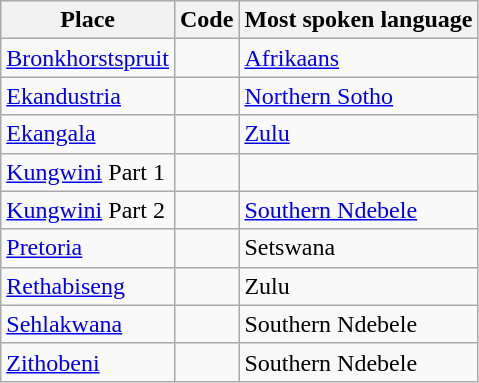<table class="wikitable sortable" border="1">
<tr>
<th>Place</th>
<th>Code</th>
<th>Most spoken language</th>
</tr>
<tr>
<td><a href='#'>Bronkhorstspruit</a></td>
<td></td>
<td><a href='#'>Afrikaans</a></td>
</tr>
<tr>
<td><a href='#'>Ekandustria</a></td>
<td></td>
<td><a href='#'>Northern Sotho</a></td>
</tr>
<tr>
<td><a href='#'>Ekangala</a></td>
<td></td>
<td><a href='#'>Zulu</a></td>
</tr>
<tr>
<td><a href='#'>Kungwini</a> Part 1</td>
<td></td>
<td></td>
</tr>
<tr>
<td><a href='#'>Kungwini</a> Part 2</td>
<td></td>
<td><a href='#'>Southern Ndebele</a></td>
</tr>
<tr>
<td><a href='#'>Pretoria</a></td>
<td></td>
<td>Setswana</td>
</tr>
<tr>
<td><a href='#'>Rethabiseng</a></td>
<td></td>
<td>Zulu</td>
</tr>
<tr>
<td><a href='#'>Sehlakwana</a></td>
<td></td>
<td>Southern Ndebele</td>
</tr>
<tr>
<td><a href='#'>Zithobeni</a></td>
<td></td>
<td>Southern Ndebele</td>
</tr>
</table>
